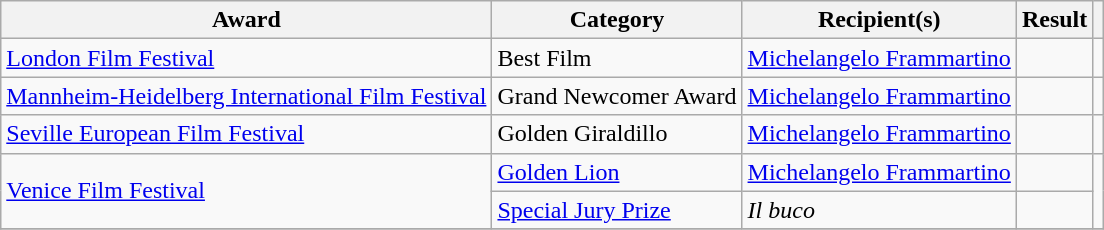<table class="wikitable plainrowheaders sortable">
<tr>
<th scope="col">Award</th>
<th scope="col">Category</th>
<th scope="col">Recipient(s)</th>
<th scope="col">Result</th>
<th scope="col" class="unsortable"></th>
</tr>
<tr>
<td><a href='#'>London Film Festival</a></td>
<td>Best Film</td>
<td><a href='#'>Michelangelo Frammartino</a></td>
<td></td>
<td rowspan="1"></td>
</tr>
<tr>
<td><a href='#'>Mannheim-Heidelberg International Film Festival</a></td>
<td>Grand Newcomer Award</td>
<td><a href='#'>Michelangelo Frammartino</a></td>
<td></td>
<td rowspan="1"></td>
</tr>
<tr>
<td><a href='#'>Seville European Film Festival</a></td>
<td>Golden Giraldillo</td>
<td><a href='#'>Michelangelo Frammartino</a></td>
<td></td>
<td rowspan="1"></td>
</tr>
<tr>
<td rowspan=2><a href='#'>Venice Film Festival</a></td>
<td><a href='#'>Golden Lion</a></td>
<td><a href='#'>Michelangelo Frammartino</a></td>
<td></td>
<td rowspan=2></td>
</tr>
<tr>
<td><a href='#'>Special Jury Prize</a></td>
<td><em>Il buco</em></td>
<td></td>
</tr>
<tr>
</tr>
</table>
